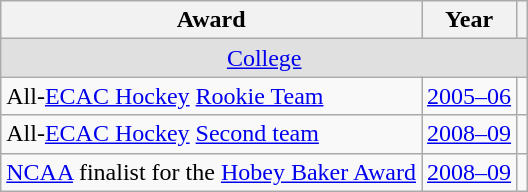<table class="wikitable">
<tr>
<th>Award</th>
<th>Year</th>
<th></th>
</tr>
<tr ALIGN="center" bgcolor="#e0e0e0">
<td colspan="3"><a href='#'>College</a></td>
</tr>
<tr>
<td>All-<a href='#'>ECAC Hockey</a> <a href='#'>Rookie Team</a></td>
<td><a href='#'>2005–06</a></td>
<td></td>
</tr>
<tr>
<td>All-<a href='#'>ECAC Hockey</a> <a href='#'>Second team</a></td>
<td><a href='#'>2008–09</a></td>
<td></td>
</tr>
<tr>
<td><a href='#'>NCAA</a> finalist for the <a href='#'>Hobey Baker Award</a></td>
<td><a href='#'>2008–09</a></td>
<td></td>
</tr>
</table>
